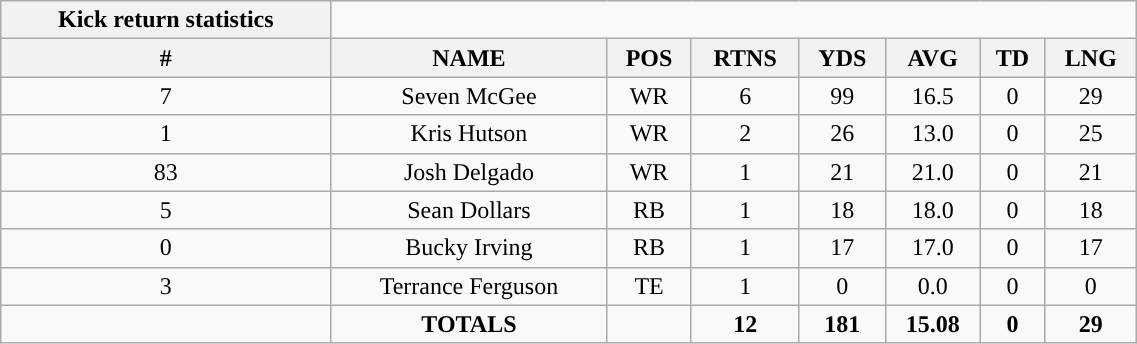<table style="width:60%; text-align:center;" class="wikitable collapsible collapsed">
<tr>
<th style="text-align:center; ">Kick return statistics</th>
</tr>
<tr>
<th>#</th>
<th>NAME</th>
<th>POS</th>
<th>RTNS</th>
<th>YDS</th>
<th>AVG</th>
<th>TD</th>
<th>LNG</th>
</tr>
<tr>
<td>7</td>
<td>Seven McGee</td>
<td>WR</td>
<td>6</td>
<td>99</td>
<td>16.5</td>
<td>0</td>
<td>29</td>
</tr>
<tr>
<td>1</td>
<td>Kris Hutson</td>
<td>WR</td>
<td>2</td>
<td>26</td>
<td>13.0</td>
<td>0</td>
<td>25</td>
</tr>
<tr>
<td>83</td>
<td>Josh Delgado</td>
<td>WR</td>
<td>1</td>
<td>21</td>
<td>21.0</td>
<td>0</td>
<td>21</td>
</tr>
<tr>
<td>5</td>
<td>Sean Dollars</td>
<td>RB</td>
<td>1</td>
<td>18</td>
<td>18.0</td>
<td>0</td>
<td>18</td>
</tr>
<tr>
<td>0</td>
<td>Bucky Irving</td>
<td>RB</td>
<td>1</td>
<td>17</td>
<td>17.0</td>
<td>0</td>
<td>17</td>
</tr>
<tr>
<td>3</td>
<td>Terrance Ferguson</td>
<td>TE</td>
<td>1</td>
<td>0</td>
<td>0.0</td>
<td>0</td>
<td>0</td>
</tr>
<tr>
<td></td>
<td><strong>TOTALS</strong></td>
<td></td>
<td><strong>12</strong></td>
<td><strong>181</strong></td>
<td><strong>15.08</strong></td>
<td><strong>0</strong></td>
<td><strong>29</strong></td>
</tr>
</table>
